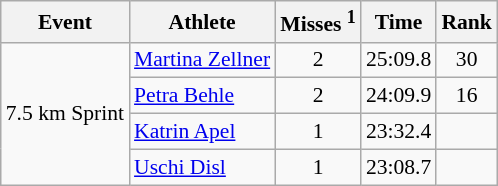<table class="wikitable" style="font-size:90%">
<tr>
<th>Event</th>
<th>Athlete</th>
<th>Misses <sup>1</sup></th>
<th>Time</th>
<th>Rank</th>
</tr>
<tr>
<td rowspan="4">7.5 km Sprint</td>
<td><a href='#'>Martina Zellner</a></td>
<td align="center">2</td>
<td align="center">25:09.8</td>
<td align="center">30</td>
</tr>
<tr>
<td><a href='#'>Petra Behle</a></td>
<td align="center">2</td>
<td align="center">24:09.9</td>
<td align="center">16</td>
</tr>
<tr>
<td><a href='#'>Katrin Apel</a></td>
<td align="center">1</td>
<td align="center">23:32.4</td>
<td align="center"></td>
</tr>
<tr>
<td><a href='#'>Uschi Disl</a></td>
<td align="center">1</td>
<td align="center">23:08.7</td>
<td align="center"></td>
</tr>
</table>
